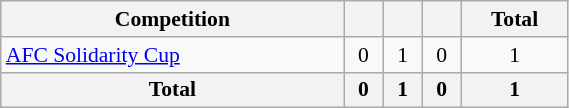<table class="wikitable" style="width:30%; font-size:90%; text-align:center;">
<tr>
<th>Competition</th>
<th></th>
<th></th>
<th></th>
<th>Total</th>
</tr>
<tr>
<td align=left><a href='#'>AFC Solidarity Cup</a></td>
<td>0</td>
<td>1</td>
<td>0</td>
<td>1</td>
</tr>
<tr>
<th>Total</th>
<th>0</th>
<th>1</th>
<th>0</th>
<th>1</th>
</tr>
</table>
